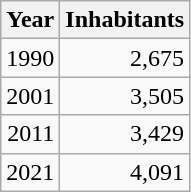<table cellspacing="0" cellpadding="0">
<tr>
<td valign="top"><br><table class="wikitable sortable zebra hintergrundfarbe5">
<tr>
<th>Year</th>
<th>Inhabitants</th>
</tr>
<tr align="right">
<td>1990</td>
<td>2,675</td>
</tr>
<tr align="right">
<td>2001</td>
<td>3,505</td>
</tr>
<tr align="right">
<td>2011</td>
<td>3,429</td>
</tr>
<tr align="right">
<td>2021</td>
<td>4,091</td>
</tr>
</table>
</td>
</tr>
</table>
